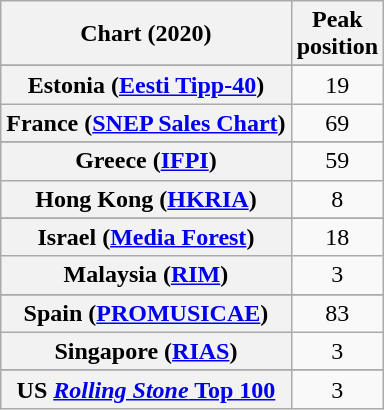<table class="wikitable sortable plainrowheaders" style="text-align:center">
<tr>
<th scope="col">Chart (2020)</th>
<th scope="col">Peak<br>position</th>
</tr>
<tr>
</tr>
<tr>
</tr>
<tr>
</tr>
<tr>
</tr>
<tr>
</tr>
<tr>
</tr>
<tr>
<th scope="row">Estonia (<a href='#'>Eesti Tipp-40</a>)</th>
<td>19</td>
</tr>
<tr>
<th scope="row">France (<a href='#'>SNEP Sales Chart</a>)</th>
<td align="center">69</td>
</tr>
<tr>
</tr>
<tr>
<th scope="row">Greece (<a href='#'>IFPI</a>)</th>
<td>59</td>
</tr>
<tr>
<th scope="row">Hong Kong (<a href='#'>HKRIA</a>)</th>
<td style="text-align:center;">8</td>
</tr>
<tr>
</tr>
<tr>
<th scope="row">Israel (<a href='#'>Media Forest</a>)</th>
<td>18</td>
</tr>
<tr>
<th scope="row">Malaysia (<a href='#'>RIM</a>)</th>
<td>3</td>
</tr>
<tr>
</tr>
<tr>
</tr>
<tr>
</tr>
<tr>
</tr>
<tr>
<th scope="row">Spain (<a href='#'>PROMUSICAE</a>)</th>
<td>83</td>
</tr>
<tr>
<th scope="row">Singapore (<a href='#'>RIAS</a>)</th>
<td>3</td>
</tr>
<tr>
</tr>
<tr>
</tr>
<tr>
</tr>
<tr>
</tr>
<tr>
</tr>
<tr>
</tr>
<tr>
<th scope="row">US <a href='#'><em>Rolling Stone</em> Top 100</a></th>
<td>3</td>
</tr>
</table>
